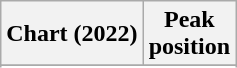<table class="wikitable plainrowheaders" style="text-align:center">
<tr>
<th scope="col">Chart (2022)</th>
<th scope="col">Peak<br>position</th>
</tr>
<tr>
</tr>
<tr>
</tr>
<tr>
</tr>
</table>
